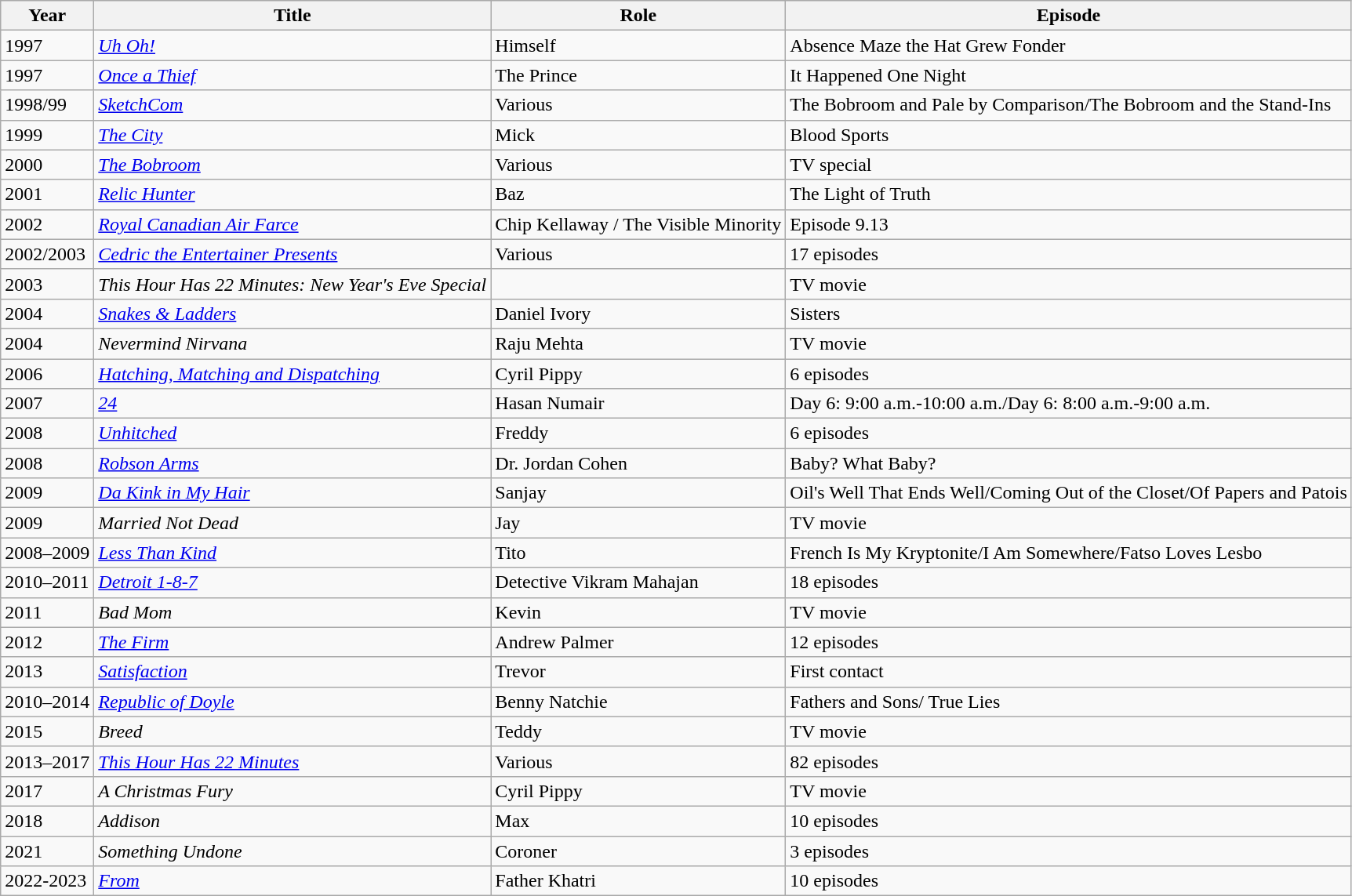<table class="wikitable sortable">
<tr>
<th>Year</th>
<th>Title</th>
<th>Role</th>
<th>Episode</th>
</tr>
<tr>
<td>1997</td>
<td><em><a href='#'>Uh Oh!</a></em></td>
<td>Himself</td>
<td>Absence Maze the Hat Grew Fonder</td>
</tr>
<tr>
<td>1997</td>
<td><em><a href='#'>Once a Thief</a></em></td>
<td>The Prince</td>
<td>It Happened One Night</td>
</tr>
<tr>
<td>1998/99</td>
<td><em><a href='#'>SketchCom</a></em></td>
<td>Various</td>
<td>The Bobroom and Pale by Comparison/The Bobroom and the Stand-Ins</td>
</tr>
<tr>
<td>1999</td>
<td data-sort-value="City, The"><em><a href='#'>The City</a></em></td>
<td>Mick</td>
<td>Blood Sports</td>
</tr>
<tr>
<td>2000</td>
<td data-sort-value="Bobroom, The"><em><a href='#'>The Bobroom</a></em></td>
<td>Various</td>
<td>TV special</td>
</tr>
<tr>
<td>2001</td>
<td><em><a href='#'>Relic Hunter</a></em></td>
<td>Baz</td>
<td>The Light of Truth</td>
</tr>
<tr>
<td>2002</td>
<td><em><a href='#'>Royal Canadian Air Farce</a></em></td>
<td>Chip Kellaway / The Visible Minority</td>
<td>Episode 9.13</td>
</tr>
<tr>
<td>2002/2003</td>
<td><em><a href='#'>Cedric the Entertainer Presents</a></em></td>
<td>Various</td>
<td>17 episodes</td>
</tr>
<tr>
<td>2003</td>
<td><em>This Hour Has 22 Minutes: New Year's Eve Special</em></td>
<td></td>
<td>TV movie</td>
</tr>
<tr>
<td>2004</td>
<td><em><a href='#'>Snakes & Ladders</a></em></td>
<td>Daniel Ivory</td>
<td>Sisters</td>
</tr>
<tr>
<td>2004</td>
<td><em>Nevermind Nirvana</em></td>
<td>Raju Mehta</td>
<td>TV movie</td>
</tr>
<tr>
<td>2006</td>
<td><em><a href='#'>Hatching, Matching and Dispatching</a></em></td>
<td>Cyril Pippy</td>
<td>6 episodes</td>
</tr>
<tr>
<td>2007</td>
<td><em><a href='#'>24</a></em></td>
<td>Hasan Numair</td>
<td>Day 6: 9:00 a.m.-10:00 a.m./Day 6: 8:00 a.m.-9:00 a.m.</td>
</tr>
<tr>
<td>2008</td>
<td><em><a href='#'>Unhitched</a></em></td>
<td>Freddy</td>
<td>6 episodes</td>
</tr>
<tr>
<td>2008</td>
<td><em><a href='#'>Robson Arms</a></em></td>
<td>Dr. Jordan Cohen</td>
<td>Baby? What Baby?</td>
</tr>
<tr>
<td>2009</td>
<td><em><a href='#'>Da Kink in My Hair</a></em></td>
<td>Sanjay</td>
<td>Oil's Well That Ends Well/Coming Out of the Closet/Of Papers and Patois</td>
</tr>
<tr>
<td>2009</td>
<td><em>Married Not Dead</em></td>
<td>Jay</td>
<td>TV movie</td>
</tr>
<tr>
<td>2008–2009</td>
<td><em><a href='#'>Less Than Kind</a></em></td>
<td>Tito</td>
<td>French Is My Kryptonite/I Am Somewhere/Fatso Loves Lesbo</td>
</tr>
<tr>
<td>2010–2011</td>
<td><em><a href='#'>Detroit 1-8-7</a></em></td>
<td>Detective Vikram Mahajan</td>
<td>18 episodes</td>
</tr>
<tr>
<td>2011</td>
<td><em>Bad Mom</em></td>
<td>Kevin</td>
<td>TV movie</td>
</tr>
<tr>
<td>2012</td>
<td data-sort-value="Firm, The"><em><a href='#'>The Firm</a></em></td>
<td>Andrew Palmer</td>
<td>12 episodes</td>
</tr>
<tr>
<td>2013</td>
<td><em><a href='#'>Satisfaction</a></em></td>
<td>Trevor</td>
<td>First contact</td>
</tr>
<tr>
<td>2010–2014</td>
<td><em><a href='#'>Republic of Doyle</a></em></td>
<td>Benny Natchie</td>
<td>Fathers and Sons/ True Lies</td>
</tr>
<tr>
<td>2015</td>
<td><em>Breed</em></td>
<td>Teddy</td>
<td>TV movie</td>
</tr>
<tr>
<td>2013–2017</td>
<td><em><a href='#'>This Hour Has 22 Minutes</a></em></td>
<td>Various</td>
<td>82 episodes</td>
</tr>
<tr>
<td>2017</td>
<td data-sort-value="Christmas Fury, A"><em>A Christmas Fury</em></td>
<td>Cyril Pippy</td>
<td>TV movie</td>
</tr>
<tr>
<td>2018</td>
<td><em>Addison</em></td>
<td>Max</td>
<td>10 episodes</td>
</tr>
<tr>
<td>2021</td>
<td><em>Something Undone</em></td>
<td>Coroner</td>
<td>3 episodes</td>
</tr>
<tr>
<td>2022-2023</td>
<td><em><a href='#'>From</a></em></td>
<td>Father Khatri</td>
<td>10 episodes</td>
</tr>
</table>
